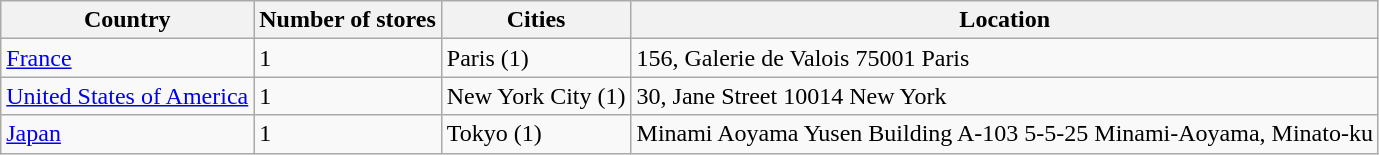<table class="wikitable sortable">
<tr>
<th>Country</th>
<th>Number of stores</th>
<th>Cities</th>
<th>Location</th>
</tr>
<tr>
<td><a href='#'>France</a></td>
<td>1</td>
<td>Paris (1)</td>
<td>156, Galerie de Valois 75001 Paris</td>
</tr>
<tr>
<td><a href='#'>United States of America</a></td>
<td>1</td>
<td>New York City (1)</td>
<td>30, Jane Street 10014 New York</td>
</tr>
<tr>
<td><a href='#'>Japan</a></td>
<td>1</td>
<td>Tokyo (1)</td>
<td>Minami Aoyama Yusen Building A-103 5-5-25 Minami-Aoyama, Minato-ku</td>
</tr>
</table>
